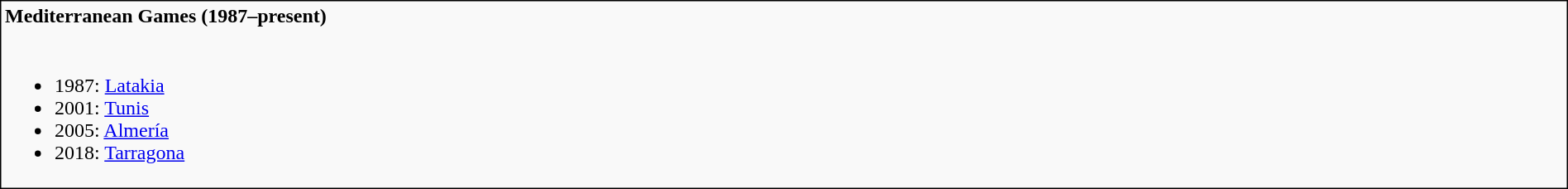<table class="collapsible collapsed" style="width:100%; border:1px solid black; background:#f9f9f9;">
<tr>
<th align="left">Mediterranean Games (1987–present)</th>
</tr>
<tr>
<td><br><ul><li>1987: <a href='#'>Latakia</a></li><li>2001: <a href='#'>Tunis</a></li><li>2005: <a href='#'>Almería</a></li><li>2018: <a href='#'>Tarragona</a></li></ul></td>
</tr>
</table>
